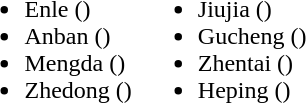<table>
<tr>
<td valign="top"><br><ul><li>Enle ()</li><li>Anban ()</li><li>Mengda ()</li><li>Zhedong ()</li></ul></td>
<td valign="top"><br><ul><li>Jiujia ()</li><li>Gucheng ()</li><li>Zhentai ()</li><li>Heping ()</li></ul></td>
</tr>
</table>
